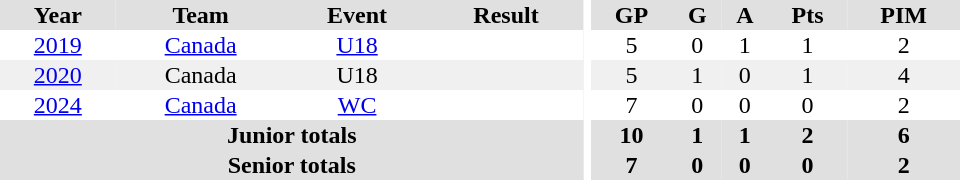<table border="0" cellpadding="1" cellspacing="0" ID="Table3" style="text-align:center; width:40em">
<tr ALIGN="center" bgcolor="#e0e0e0">
<th>Year</th>
<th>Team</th>
<th>Event</th>
<th>Result</th>
<th rowspan="99" bgcolor="#ffffff"></th>
<th>GP</th>
<th>G</th>
<th>A</th>
<th>Pts</th>
<th>PIM</th>
</tr>
<tr>
<td><a href='#'>2019</a></td>
<td><a href='#'>Canada</a></td>
<td><a href='#'>U18</a></td>
<td></td>
<td>5</td>
<td>0</td>
<td>1</td>
<td>1</td>
<td>2</td>
</tr>
<tr bgcolor="#f0f0f0">
<td><a href='#'>2020</a></td>
<td>Canada</td>
<td>U18</td>
<td></td>
<td>5</td>
<td>1</td>
<td>0</td>
<td>1</td>
<td>4</td>
</tr>
<tr>
<td><a href='#'>2024</a></td>
<td><a href='#'>Canada</a></td>
<td><a href='#'>WC</a></td>
<td></td>
<td>7</td>
<td>0</td>
<td>0</td>
<td>0</td>
<td>2</td>
</tr>
<tr bgcolor="#e0e0e0">
<th colspan="4">Junior totals</th>
<th>10</th>
<th>1</th>
<th>1</th>
<th>2</th>
<th>6</th>
</tr>
<tr bgcolor="#e0e0e0">
<th colspan="4">Senior totals</th>
<th>7</th>
<th>0</th>
<th>0</th>
<th>0</th>
<th>2</th>
</tr>
</table>
